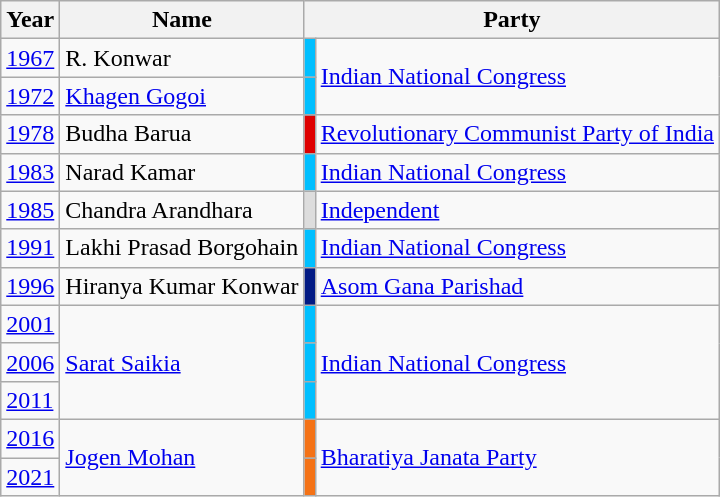<table class="wikitable sortable">
<tr>
<th>Year</th>
<th>Name</th>
<th colspan="2">Party</th>
</tr>
<tr>
<td><a href='#'>1967</a></td>
<td>R. Konwar</td>
<td bgcolor="00BFFF"></td>
<td rowspan="2"><a href='#'>Indian National Congress</a></td>
</tr>
<tr>
<td><a href='#'>1972</a></td>
<td><a href='#'>Khagen Gogoi</a></td>
<td bgcolor="#00BFFF"></td>
</tr>
<tr>
<td><a href='#'>1978</a></td>
<td>Budha Barua</td>
<td bgcolor="#de0000"></td>
<td><a href='#'>Revolutionary Communist Party of India</a></td>
</tr>
<tr>
<td><a href='#'>1983</a></td>
<td>Narad Kamar</td>
<td bgcolor="#00BFFF"></td>
<td><a href='#'>Indian National Congress</a></td>
</tr>
<tr>
<td><a href='#'>1985</a></td>
<td>Chandra Arandhara</td>
<td bgcolor="#DDDDDD"></td>
<td><a href='#'>Independent</a></td>
</tr>
<tr>
<td><a href='#'>1991</a></td>
<td>Lakhi Prasad Borgohain</td>
<td bgcolor="#00BFFF"></td>
<td><a href='#'>Indian National Congress</a></td>
</tr>
<tr>
<td><a href='#'>1996</a></td>
<td>Hiranya Kumar Konwar</td>
<td bgcolor="#021a84"></td>
<td><a href='#'>Asom Gana Parishad</a></td>
</tr>
<tr>
<td><a href='#'>2001</a></td>
<td rowspan="3"><a href='#'>Sarat Saikia</a></td>
<td bgcolor="#00BFFF"></td>
<td rowspan="3"><a href='#'>Indian National Congress</a></td>
</tr>
<tr>
<td><a href='#'>2006</a></td>
<td bgcolor="#00BFFF"></td>
</tr>
<tr>
<td><a href='#'>2011</a></td>
<td bgcolor="#00BFFF"></td>
</tr>
<tr>
<td><a href='#'>2016</a></td>
<td rowspan="2"><a href='#'>Jogen Mohan</a></td>
<td bgcolor="#f47216"></td>
<td rowspan="2"><a href='#'>Bharatiya Janata Party</a></td>
</tr>
<tr>
<td><a href='#'>2021</a></td>
<td bgcolor="#f47216"></td>
</tr>
</table>
